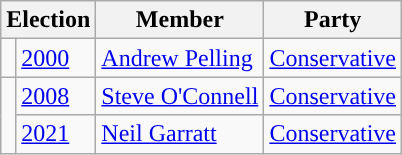<table class="wikitable">
<tr>
<th colspan="2">Election</th>
<th>Member</th>
<th>Party</th>
</tr>
<tr>
<td style="background-color: "></td>
<td><a href='#'>2000</a></td>
<td><a href='#'>Andrew Pelling</a></td>
<td><a href='#'>Conservative</a></td>
</tr>
<tr>
<td rowspan="2" style="background-color: "></td>
<td><a href='#'>2008</a></td>
<td><a href='#'>Steve O'Connell</a></td>
<td><a href='#'>Conservative</a></td>
</tr>
<tr>
<td><a href='#'>2021</a></td>
<td><a href='#'>Neil Garratt</a></td>
<td><a href='#'>Conservative</a></td>
</tr>
</table>
